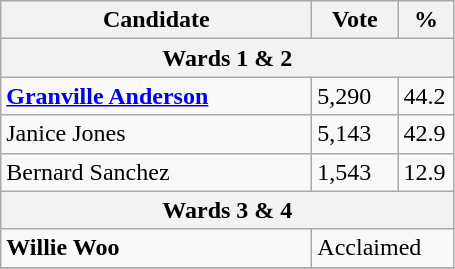<table class="wikitable">
<tr>
<th bgcolor="#DDDDFF" width="200px">Candidate</th>
<th bgcolor="#DDDDFF" width="50px">Vote</th>
<th bgcolor="#DDDDFF" width="30px">%</th>
</tr>
<tr>
<th colspan="3">Wards 1 & 2</th>
</tr>
<tr>
<td><strong><a href='#'>Granville Anderson</a></strong></td>
<td>5,290</td>
<td>44.2</td>
</tr>
<tr>
<td>Janice Jones</td>
<td>5,143</td>
<td>42.9</td>
</tr>
<tr>
<td>Bernard Sanchez</td>
<td>1,543</td>
<td>12.9</td>
</tr>
<tr>
<th colspan="3">Wards 3 & 4</th>
</tr>
<tr>
<td><strong>Willie Woo</strong></td>
<td colspan="2">Acclaimed</td>
</tr>
<tr>
</tr>
</table>
